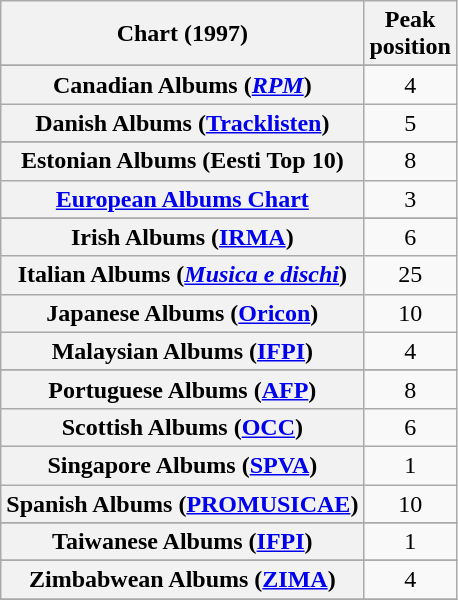<table class="wikitable sortable plainrowheaders" style="text-align:center">
<tr>
<th scope="col">Chart (1997)</th>
<th scope="col">Peak<br>position</th>
</tr>
<tr>
</tr>
<tr>
</tr>
<tr>
</tr>
<tr>
</tr>
<tr>
<th scope="row">Canadian Albums (<em><a href='#'>RPM</a></em>)</th>
<td style="text-align:center;">4</td>
</tr>
<tr>
<th scope="row">Danish Albums (<a href='#'>Tracklisten</a>)</th>
<td style="text-align:center;">5</td>
</tr>
<tr>
</tr>
<tr>
<th scope="row">Estonian Albums (Eesti Top 10)</th>
<td align="center">8</td>
</tr>
<tr>
<th scope="row"><a href='#'>European Albums Chart</a></th>
<td style="text-align:center;">3</td>
</tr>
<tr>
</tr>
<tr>
</tr>
<tr>
</tr>
<tr>
</tr>
<tr>
<th scope="row">Irish Albums (<a href='#'>IRMA</a>)</th>
<td style="text-align:center;">6</td>
</tr>
<tr>
<th scope="row">Italian Albums (<em><a href='#'>Musica e dischi</a></em>)</th>
<td align="center">25</td>
</tr>
<tr>
<th scope="row">Japanese Albums (<a href='#'>Oricon</a>)</th>
<td style="text-align:center;">10</td>
</tr>
<tr>
<th scope="row">Malaysian Albums (<a href='#'>IFPI</a>)</th>
<td style="text-align:center;">4</td>
</tr>
<tr>
</tr>
<tr>
</tr>
<tr>
<th scope="row">Portuguese Albums (<a href='#'>AFP</a>)</th>
<td style="text-align:center;">8</td>
</tr>
<tr>
<th scope="row">Scottish Albums (<a href='#'>OCC</a>)</th>
<td style="text-align:center;">6</td>
</tr>
<tr>
<th scope="row">Singapore Albums (<a href='#'>SPVA</a>)</th>
<td align="center">1</td>
</tr>
<tr>
<th scope="row">Spanish Albums (<a href='#'>PROMUSICAE</a>)</th>
<td style="text-align:center;">10</td>
</tr>
<tr>
</tr>
<tr>
</tr>
<tr>
<th scope="row">Taiwanese Albums (<a href='#'>IFPI</a>)</th>
<td style="text-align:center;">1</td>
</tr>
<tr>
</tr>
<tr>
</tr>
<tr>
<th scope="row">Zimbabwean Albums (<a href='#'>ZIMA</a>)</th>
<td align="center">4</td>
</tr>
<tr>
</tr>
</table>
